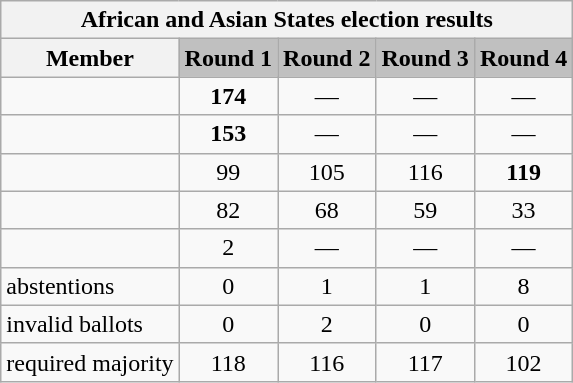<table class="wikitable collapsible">
<tr>
<th colspan="5">African and Asian States election results</th>
</tr>
<tr>
<th>Member</th>
<td style="background:silver;"><strong>Round 1</strong></td>
<td style="background:silver;"><strong>Round 2</strong></td>
<td style="background:silver;"><strong>Round 3</strong></td>
<td style="background:silver;"><strong>Round 4</strong></td>
</tr>
<tr>
<td></td>
<td style="text-align:center;"><strong>174</strong></td>
<td style="text-align:center;">—</td>
<td style="text-align:center;">—</td>
<td style="text-align:center;">—</td>
</tr>
<tr>
<td></td>
<td style="text-align:center;"><strong>153</strong></td>
<td style="text-align:center;">—</td>
<td style="text-align:center;">—</td>
<td style="text-align:center;">—</td>
</tr>
<tr>
<td></td>
<td style="text-align:center;">99</td>
<td style="text-align:center;">105</td>
<td style="text-align:center;">116</td>
<td style="text-align:center;"><strong>119</strong></td>
</tr>
<tr>
<td></td>
<td style="text-align:center;">82</td>
<td style="text-align:center;">68</td>
<td style="text-align:center;">59</td>
<td style="text-align:center;">33</td>
</tr>
<tr>
<td></td>
<td style="text-align:center;">2</td>
<td style="text-align:center;">—</td>
<td style="text-align:center;">—</td>
<td style="text-align:center;">—</td>
</tr>
<tr>
<td>abstentions</td>
<td style="text-align:center;">0</td>
<td style="text-align:center;">1</td>
<td style="text-align:center;">1</td>
<td style="text-align:center;">8</td>
</tr>
<tr>
<td>invalid ballots</td>
<td style="text-align:center;">0</td>
<td style="text-align:center;">2</td>
<td style="text-align:center;">0</td>
<td style="text-align:center;">0</td>
</tr>
<tr>
<td>required majority</td>
<td style="text-align:center;">118</td>
<td style="text-align:center;">116</td>
<td style="text-align:center;">117</td>
<td style="text-align:center;">102</td>
</tr>
</table>
